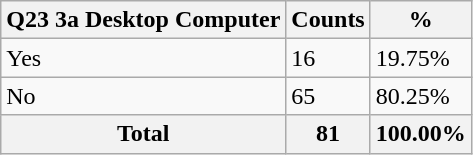<table class="wikitable sortable">
<tr>
<th>Q23 3a Desktop Computer</th>
<th>Counts</th>
<th>%</th>
</tr>
<tr>
<td>Yes</td>
<td>16</td>
<td>19.75%</td>
</tr>
<tr>
<td>No</td>
<td>65</td>
<td>80.25%</td>
</tr>
<tr>
<th>Total</th>
<th>81</th>
<th>100.00%</th>
</tr>
</table>
